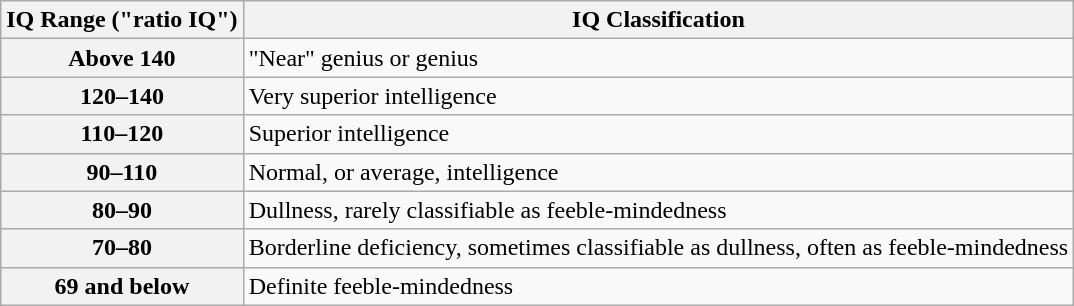<table class="wikitable">
<tr>
<th>IQ Range ("ratio IQ")</th>
<th>IQ Classification</th>
</tr>
<tr>
<th>Above 140</th>
<td>"Near" genius or genius</td>
</tr>
<tr>
<th>120–140</th>
<td>Very superior intelligence</td>
</tr>
<tr>
<th>110–120</th>
<td>Superior intelligence</td>
</tr>
<tr>
<th>90–110</th>
<td>Normal, or average, intelligence</td>
</tr>
<tr>
<th>80–90</th>
<td>Dullness, rarely classifiable as feeble-mindedness</td>
</tr>
<tr>
<th>70–80</th>
<td>Borderline deficiency, sometimes classifiable as dullness, often as feeble-mindedness</td>
</tr>
<tr>
<th>69 and below</th>
<td>Definite feeble-mindedness</td>
</tr>
</table>
